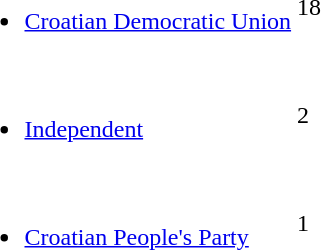<table>
<tr>
<td><br><ul><li><a href='#'>Croatian Democratic Union</a></li></ul></td>
<td><div>18</div></td>
</tr>
<tr>
<td><br><ul><li><a href='#'>Independent</a></li></ul></td>
<td><div>2</div></td>
</tr>
<tr>
<td><br><ul><li><a href='#'>Croatian People's Party</a></li></ul></td>
<td><div>1</div></td>
</tr>
</table>
